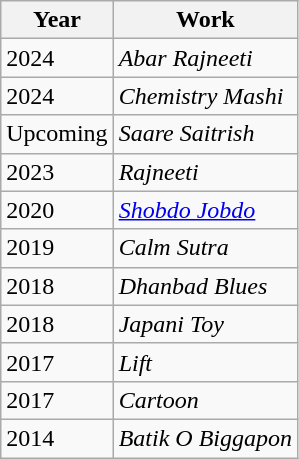<table class="wikitable">
<tr>
<th>Year</th>
<th>Work</th>
</tr>
<tr>
<td>2024</td>
<td><em>Abar Rajneeti</em></td>
</tr>
<tr>
<td>2024</td>
<td><em>Chemistry Mashi</em></td>
</tr>
<tr>
<td>Upcoming</td>
<td><em>Saare Saitrish</em></td>
</tr>
<tr>
<td>2023</td>
<td><em>Rajneeti</em></td>
</tr>
<tr>
<td>2020</td>
<td><em><a href='#'>Shobdo Jobdo</a></em></td>
</tr>
<tr>
<td>2019</td>
<td><em>Calm Sutra</em></td>
</tr>
<tr>
<td>2018</td>
<td><em>Dhanbad Blues</em></td>
</tr>
<tr>
<td>2018</td>
<td><em>Japani Toy</em></td>
</tr>
<tr>
<td>2017</td>
<td><em>Lift</em></td>
</tr>
<tr>
<td>2017</td>
<td><em>Cartoon</em></td>
</tr>
<tr>
<td>2014</td>
<td><em>Batik O Biggapon</em></td>
</tr>
</table>
